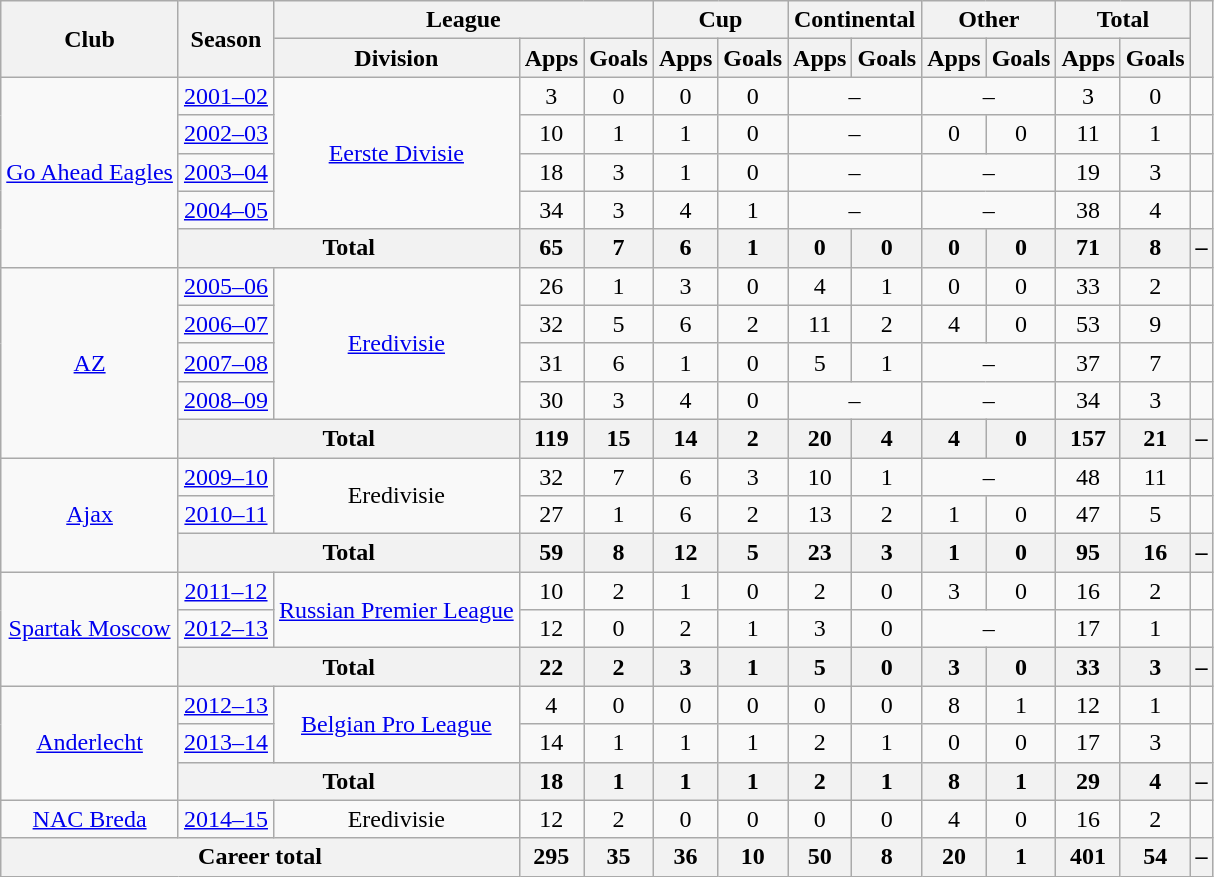<table class="wikitable" style="text-align: center">
<tr>
<th rowspan="2">Club</th>
<th rowspan="2">Season</th>
<th colspan="3">League</th>
<th colspan="2">Cup</th>
<th colspan="2">Continental</th>
<th colspan="2">Other</th>
<th colspan="2">Total</th>
<th rowspan="2"></th>
</tr>
<tr>
<th>Division</th>
<th>Apps</th>
<th>Goals</th>
<th>Apps</th>
<th>Goals</th>
<th>Apps</th>
<th>Goals</th>
<th>Apps</th>
<th>Goals</th>
<th>Apps</th>
<th>Goals</th>
</tr>
<tr>
<td rowspan="5"><a href='#'>Go Ahead Eagles</a></td>
<td><a href='#'>2001–02</a></td>
<td rowspan="4"><a href='#'>Eerste Divisie</a></td>
<td>3</td>
<td>0</td>
<td>0</td>
<td>0</td>
<td colspan="2">–</td>
<td colspan="2">–</td>
<td>3</td>
<td>0</td>
<td></td>
</tr>
<tr>
<td><a href='#'>2002–03</a></td>
<td>10</td>
<td>1</td>
<td>1</td>
<td>0</td>
<td colspan="2">–</td>
<td>0</td>
<td>0</td>
<td>11</td>
<td>1</td>
<td></td>
</tr>
<tr>
<td><a href='#'>2003–04</a></td>
<td>18</td>
<td>3</td>
<td>1</td>
<td>0</td>
<td colspan="2">–</td>
<td colspan="2">–</td>
<td>19</td>
<td>3</td>
<td></td>
</tr>
<tr>
<td><a href='#'>2004–05</a></td>
<td>34</td>
<td>3</td>
<td>4</td>
<td>1</td>
<td colspan="2">–</td>
<td colspan="2">–</td>
<td>38</td>
<td>4</td>
<td></td>
</tr>
<tr>
<th colspan="2">Total</th>
<th>65</th>
<th>7</th>
<th>6</th>
<th>1</th>
<th>0</th>
<th>0</th>
<th>0</th>
<th>0</th>
<th>71</th>
<th>8</th>
<th>–</th>
</tr>
<tr>
<td rowspan="5"><a href='#'>AZ</a></td>
<td><a href='#'>2005–06</a></td>
<td rowspan="4"><a href='#'>Eredivisie</a></td>
<td>26</td>
<td>1</td>
<td>3</td>
<td>0</td>
<td>4</td>
<td>1</td>
<td>0</td>
<td>0</td>
<td>33</td>
<td>2</td>
<td></td>
</tr>
<tr>
<td><a href='#'>2006–07</a></td>
<td>32</td>
<td>5</td>
<td>6</td>
<td>2</td>
<td>11</td>
<td>2</td>
<td>4</td>
<td>0</td>
<td>53</td>
<td>9</td>
<td></td>
</tr>
<tr>
<td><a href='#'>2007–08</a></td>
<td>31</td>
<td>6</td>
<td>1</td>
<td>0</td>
<td>5</td>
<td>1</td>
<td colspan="2">–</td>
<td>37</td>
<td>7</td>
<td></td>
</tr>
<tr>
<td><a href='#'>2008–09</a></td>
<td>30</td>
<td>3</td>
<td>4</td>
<td>0</td>
<td colspan="2">–</td>
<td colspan="2">–</td>
<td>34</td>
<td>3</td>
<td></td>
</tr>
<tr>
<th colspan="2">Total</th>
<th>119</th>
<th>15</th>
<th>14</th>
<th>2</th>
<th>20</th>
<th>4</th>
<th>4</th>
<th>0</th>
<th>157</th>
<th>21</th>
<th>–</th>
</tr>
<tr>
<td rowspan="3"><a href='#'>Ajax</a></td>
<td><a href='#'>2009–10</a></td>
<td rowspan="2">Eredivisie</td>
<td>32</td>
<td>7</td>
<td>6</td>
<td>3</td>
<td>10</td>
<td>1</td>
<td colspan="2">–</td>
<td>48</td>
<td>11</td>
<td></td>
</tr>
<tr>
<td><a href='#'>2010–11</a></td>
<td>27</td>
<td>1</td>
<td>6</td>
<td>2</td>
<td>13</td>
<td>2</td>
<td>1</td>
<td>0</td>
<td>47</td>
<td>5</td>
<td></td>
</tr>
<tr>
<th colspan="2">Total</th>
<th>59</th>
<th>8</th>
<th>12</th>
<th>5</th>
<th>23</th>
<th>3</th>
<th>1</th>
<th>0</th>
<th>95</th>
<th>16</th>
<th>–</th>
</tr>
<tr>
<td rowspan="3"><a href='#'>Spartak Moscow</a></td>
<td><a href='#'>2011–12</a></td>
<td rowspan="2"><a href='#'>Russian Premier League</a></td>
<td>10</td>
<td>2</td>
<td>1</td>
<td>0</td>
<td>2</td>
<td>0</td>
<td>3</td>
<td>0</td>
<td>16</td>
<td>2</td>
<td></td>
</tr>
<tr>
<td><a href='#'>2012–13</a></td>
<td>12</td>
<td>0</td>
<td>2</td>
<td>1</td>
<td>3</td>
<td>0</td>
<td colspan="2">–</td>
<td>17</td>
<td>1</td>
<td></td>
</tr>
<tr>
<th colspan="2">Total</th>
<th>22</th>
<th>2</th>
<th>3</th>
<th>1</th>
<th>5</th>
<th>0</th>
<th>3</th>
<th>0</th>
<th>33</th>
<th>3</th>
<th>–</th>
</tr>
<tr>
<td rowspan="3"><a href='#'>Anderlecht</a></td>
<td><a href='#'>2012–13</a></td>
<td rowspan="2"><a href='#'>Belgian Pro League</a></td>
<td>4</td>
<td>0</td>
<td>0</td>
<td>0</td>
<td>0</td>
<td>0</td>
<td>8</td>
<td>1</td>
<td>12</td>
<td>1</td>
<td></td>
</tr>
<tr>
<td><a href='#'>2013–14</a></td>
<td>14</td>
<td>1</td>
<td>1</td>
<td>1</td>
<td>2</td>
<td>1</td>
<td>0</td>
<td>0</td>
<td>17</td>
<td>3</td>
<td></td>
</tr>
<tr>
<th colspan="2">Total</th>
<th>18</th>
<th>1</th>
<th>1</th>
<th>1</th>
<th>2</th>
<th>1</th>
<th>8</th>
<th>1</th>
<th>29</th>
<th>4</th>
<th>–</th>
</tr>
<tr>
<td><a href='#'>NAC Breda</a></td>
<td><a href='#'>2014–15</a></td>
<td>Eredivisie</td>
<td>12</td>
<td>2</td>
<td>0</td>
<td>0</td>
<td>0</td>
<td>0</td>
<td>4</td>
<td>0</td>
<td>16</td>
<td>2</td>
<td></td>
</tr>
<tr>
<th colspan="3">Career total</th>
<th>295</th>
<th>35</th>
<th>36</th>
<th>10</th>
<th>50</th>
<th>8</th>
<th>20</th>
<th>1</th>
<th>401</th>
<th>54</th>
<th>–</th>
</tr>
</table>
